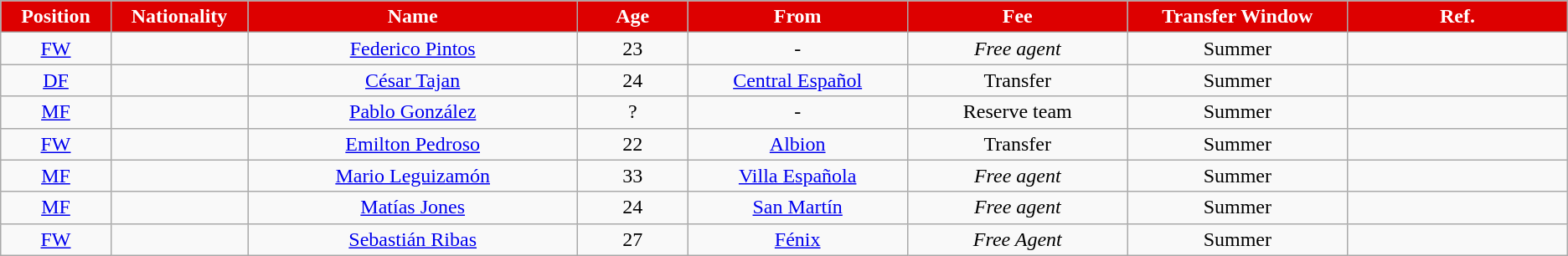<table class="wikitable"  style="text-align:center; font-size:100%; ">
<tr>
<th style="background:#DD0000; color:#FFFFFF; width:5%;">Position</th>
<th style="background:#DD0000; color:#FFFFFF; width:5%;">Nationality</th>
<th style="background:#DD0000; color:#FFFFFF; width:15%;">Name</th>
<th style="background:#DD0000; color:#FFFFFF; width:5%;">Age</th>
<th style="background:#DD0000; color:#FFFFFF; width:10%;">From</th>
<th style="background:#DD0000; color:#FFFFFF; width:10%;">Fee</th>
<th style="background:#DD0000; color:#FFFFFF; width:10%;">Transfer Window</th>
<th style="background:#DD0000; color:#FFFFFF; width:10%;">Ref.</th>
</tr>
<tr>
<td><a href='#'>FW</a></td>
<td></td>
<td><a href='#'>Federico Pintos</a></td>
<td>23</td>
<td>-</td>
<td><em>Free agent</em></td>
<td>Summer</td>
<td></td>
</tr>
<tr>
<td><a href='#'>DF</a></td>
<td></td>
<td><a href='#'>César Tajan</a></td>
<td>24</td>
<td><a href='#'>Central Español</a></td>
<td>Transfer</td>
<td>Summer</td>
<td></td>
</tr>
<tr>
<td><a href='#'>MF</a></td>
<td></td>
<td><a href='#'>Pablo González</a></td>
<td>?</td>
<td>-</td>
<td>Reserve team</td>
<td>Summer</td>
<td></td>
</tr>
<tr>
<td><a href='#'>FW</a></td>
<td></td>
<td><a href='#'>Emilton Pedroso</a></td>
<td>22</td>
<td><a href='#'>Albion</a></td>
<td>Transfer</td>
<td>Summer</td>
<td></td>
</tr>
<tr>
<td><a href='#'>MF</a></td>
<td></td>
<td><a href='#'>Mario Leguizamón</a></td>
<td>33</td>
<td><a href='#'>Villa Española</a></td>
<td><em>Free agent</em></td>
<td>Summer</td>
<td></td>
</tr>
<tr>
<td><a href='#'>MF</a></td>
<td></td>
<td><a href='#'>Matías Jones</a></td>
<td>24</td>
<td> <a href='#'>San Martín</a></td>
<td><em>Free agent</em></td>
<td>Summer</td>
<td></td>
</tr>
<tr>
<td><a href='#'>FW</a></td>
<td></td>
<td><a href='#'>Sebastián Ribas</a></td>
<td>27</td>
<td><a href='#'>Fénix</a></td>
<td><em>Free Agent</em></td>
<td>Summer</td>
<td></td>
</tr>
</table>
